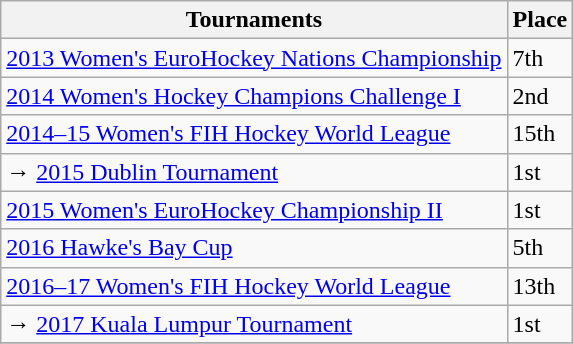<table class="wikitable collapsible">
<tr>
<th>Tournaments</th>
<th>Place</th>
</tr>
<tr>
<td><a href='#'>2013 Women's EuroHockey Nations Championship</a></td>
<td>7th</td>
</tr>
<tr>
<td><a href='#'>2014 Women's Hockey Champions Challenge I</a></td>
<td>2nd</td>
</tr>
<tr>
<td><a href='#'>2014–15 Women's FIH Hockey World League</a></td>
<td>15th</td>
</tr>
<tr>
<td>→ <a href='#'>2015 Dublin Tournament</a></td>
<td>1st</td>
</tr>
<tr>
<td><a href='#'>2015 Women's EuroHockey Championship II</a></td>
<td>1st</td>
</tr>
<tr>
<td><a href='#'>2016 Hawke's Bay Cup</a></td>
<td>5th</td>
</tr>
<tr>
<td><a href='#'>2016–17 Women's FIH Hockey World League</a></td>
<td>13th</td>
</tr>
<tr>
<td>→ <a href='#'>2017 Kuala Lumpur Tournament</a></td>
<td>1st</td>
</tr>
<tr>
</tr>
</table>
